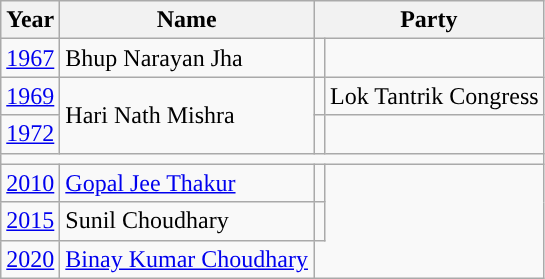<table class="wikitable">
<tr>
<th>Year</th>
<th>Name</th>
<th colspan="2">Party</th>
</tr>
<tr>
<td><a href='#'>1967</a></td>
<td>Bhup Narayan Jha</td>
<td></td>
</tr>
<tr>
<td><a href='#'>1969</a></td>
<td rowspan="2">Hari Nath Mishra</td>
<td style="background-color:"></td>
<td>Lok Tantrik Congress</td>
</tr>
<tr>
<td><a href='#'>1972</a></td>
<td></td>
</tr>
<tr>
<td colspan="4"></td>
</tr>
<tr>
<td><a href='#'>2010</a></td>
<td><a href='#'>Gopal Jee Thakur</a></td>
<td></td>
</tr>
<tr>
<td><a href='#'>2015</a></td>
<td>Sunil Choudhary</td>
<td></td>
</tr>
<tr>
<td><a href='#'>2020</a></td>
<td><a href='#'>Binay Kumar Choudhary</a></td>
</tr>
</table>
